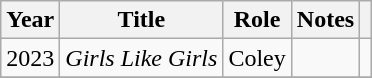<table class="wikitable sortable">
<tr>
<th>Year</th>
<th>Title</th>
<th>Role</th>
<th>Notes</th>
<th class="unsortable"></th>
</tr>
<tr>
<td>2023</td>
<td><em>Girls Like Girls</em></td>
<td>Coley</td>
<td></td>
<td></td>
</tr>
<tr>
</tr>
</table>
